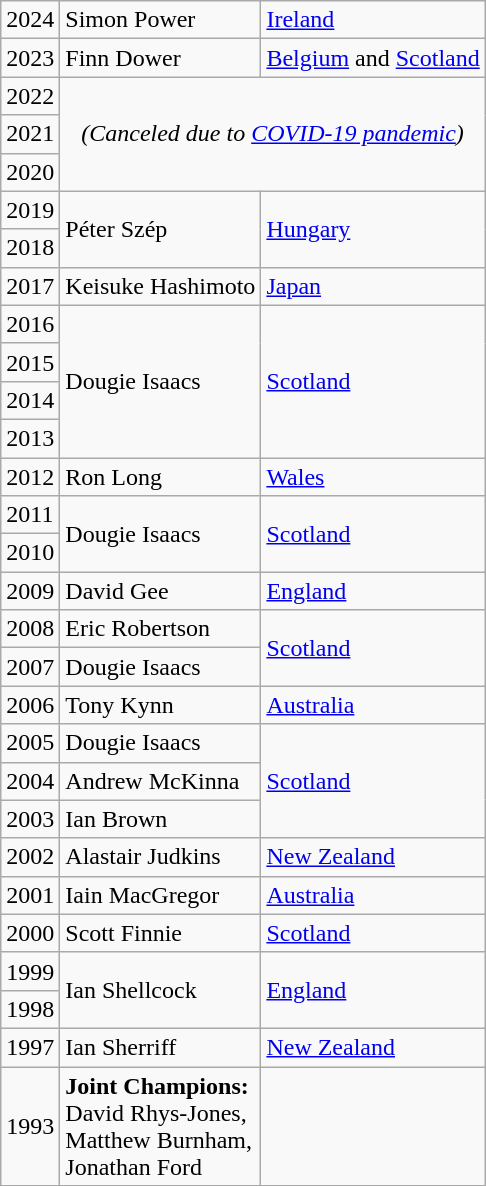<table class="wikitable">
<tr>
<td>2024</td>
<td>Simon Power</td>
<td><a href='#'>Ireland</a></td>
</tr>
<tr>
<td>2023</td>
<td>Finn Dower</td>
<td><a href='#'>Belgium</a> and <a href='#'>Scotland</a></td>
</tr>
<tr>
<td>2022</td>
<td rowspan="3" colspan="2" style="text-align:center;"><em>(Canceled due to <a href='#'>COVID-19 pandemic</a>)</em></td>
</tr>
<tr>
<td>2021</td>
</tr>
<tr>
<td>2020</td>
</tr>
<tr>
<td>2019</td>
<td rowspan="2">Péter Szép</td>
<td rowspan="2"><a href='#'>Hungary</a></td>
</tr>
<tr>
<td>2018</td>
</tr>
<tr>
<td>2017</td>
<td>Keisuke Hashimoto</td>
<td><a href='#'>Japan</a></td>
</tr>
<tr>
<td>2016</td>
<td rowspan="4">Dougie Isaacs</td>
<td rowspan="4"><a href='#'>Scotland</a></td>
</tr>
<tr>
<td>2015</td>
</tr>
<tr>
<td>2014</td>
</tr>
<tr>
<td>2013</td>
</tr>
<tr>
<td>2012</td>
<td>Ron Long</td>
<td><a href='#'>Wales</a></td>
</tr>
<tr>
<td>2011</td>
<td rowspan="2">Dougie Isaacs</td>
<td rowspan="2"><a href='#'>Scotland</a></td>
</tr>
<tr>
<td>2010</td>
</tr>
<tr>
<td>2009</td>
<td>David Gee</td>
<td><a href='#'>England</a></td>
</tr>
<tr>
<td>2008</td>
<td>Eric Robertson</td>
<td rowspan="2"><a href='#'>Scotland</a></td>
</tr>
<tr>
<td>2007</td>
<td>Dougie Isaacs</td>
</tr>
<tr>
<td>2006</td>
<td>Tony Kynn</td>
<td><a href='#'>Australia</a></td>
</tr>
<tr>
<td>2005</td>
<td>Dougie Isaacs</td>
<td rowspan="3"><a href='#'>Scotland</a></td>
</tr>
<tr>
<td>2004</td>
<td>Andrew McKinna</td>
</tr>
<tr>
<td>2003</td>
<td>Ian Brown</td>
</tr>
<tr>
<td>2002</td>
<td>Alastair Judkins</td>
<td><a href='#'>New Zealand</a></td>
</tr>
<tr>
<td>2001</td>
<td>Iain MacGregor</td>
<td><a href='#'>Australia</a></td>
</tr>
<tr>
<td>2000</td>
<td>Scott Finnie</td>
<td><a href='#'>Scotland</a></td>
</tr>
<tr>
<td>1999</td>
<td rowspan="2">Ian Shellcock</td>
<td rowspan="2"><a href='#'>England</a></td>
</tr>
<tr>
<td>1998</td>
</tr>
<tr>
<td>1997</td>
<td>Ian Sherriff</td>
<td><a href='#'>New Zealand</a></td>
</tr>
<tr>
<td>1993</td>
<td><strong>Joint Champions:</strong><br>David Rhys-Jones,<br>Matthew Burnham,<br>Jonathan Ford</td>
<td></td>
</tr>
</table>
